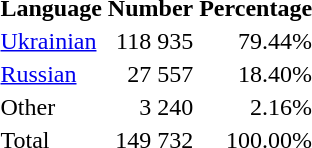<table class="standard">
<tr>
<th>Language</th>
<th>Number</th>
<th>Percentage</th>
</tr>
<tr>
<td><a href='#'>Ukrainian</a></td>
<td align="right">118 935</td>
<td align="right">79.44%</td>
</tr>
<tr>
<td><a href='#'>Russian</a></td>
<td align="right">27 557</td>
<td align="right">18.40%</td>
</tr>
<tr>
<td>Other</td>
<td align="right">3 240</td>
<td align="right">2.16%</td>
</tr>
<tr>
<td>Total</td>
<td align="right">149 732</td>
<td align="right">100.00%</td>
</tr>
</table>
